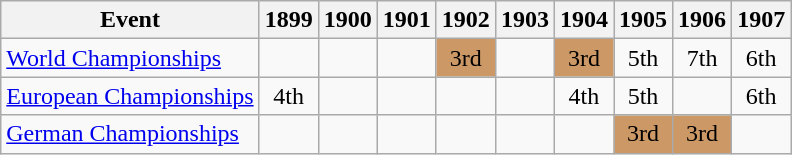<table class="wikitable">
<tr>
<th>Event</th>
<th>1899</th>
<th>1900</th>
<th>1901</th>
<th>1902</th>
<th>1903</th>
<th>1904</th>
<th>1905</th>
<th>1906</th>
<th>1907</th>
</tr>
<tr>
<td><a href='#'>World Championships</a></td>
<td></td>
<td></td>
<td></td>
<td align="center" bgcolor="#cc9966">3rd</td>
<td></td>
<td align="center" bgcolor="#cc9966">3rd</td>
<td align="center">5th</td>
<td align="center">7th</td>
<td align="center">6th</td>
</tr>
<tr>
<td><a href='#'>European Championships</a></td>
<td align="center">4th</td>
<td></td>
<td></td>
<td></td>
<td></td>
<td align="center">4th</td>
<td align="center">5th</td>
<td></td>
<td align="center">6th</td>
</tr>
<tr>
<td><a href='#'>German Championships</a></td>
<td></td>
<td></td>
<td></td>
<td></td>
<td></td>
<td></td>
<td align="center" bgcolor="#cc9966">3rd</td>
<td align="center" bgcolor="#cc9966">3rd</td>
<td></td>
</tr>
</table>
